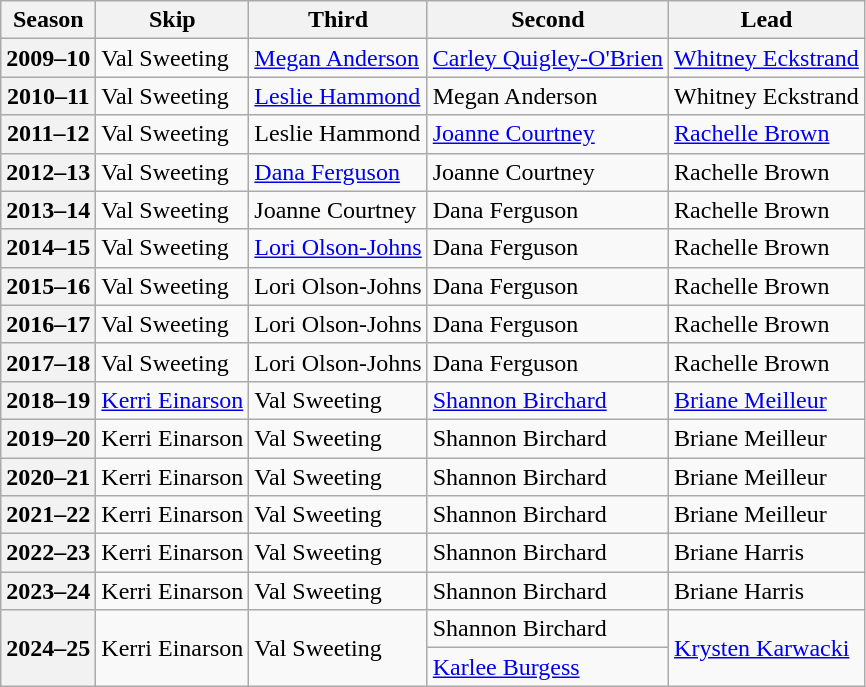<table class="wikitable">
<tr>
<th scope="col">Season</th>
<th scope="col">Skip</th>
<th scope="col">Third</th>
<th scope="col">Second</th>
<th scope="col">Lead</th>
</tr>
<tr>
<th scope="row">2009–10</th>
<td>Val Sweeting</td>
<td><a href='#'>Megan Anderson</a></td>
<td><a href='#'>Carley Quigley-O'Brien</a></td>
<td><a href='#'>Whitney Eckstrand</a></td>
</tr>
<tr>
<th scope="row">2010–11</th>
<td>Val Sweeting</td>
<td><a href='#'>Leslie Hammond</a></td>
<td>Megan Anderson</td>
<td>Whitney Eckstrand</td>
</tr>
<tr>
<th scope="row">2011–12</th>
<td>Val Sweeting</td>
<td>Leslie Hammond</td>
<td><a href='#'>Joanne Courtney</a></td>
<td><a href='#'>Rachelle Brown</a></td>
</tr>
<tr>
<th scope="row">2012–13</th>
<td>Val Sweeting</td>
<td><a href='#'>Dana Ferguson</a></td>
<td>Joanne Courtney</td>
<td>Rachelle Brown</td>
</tr>
<tr>
<th scope="row">2013–14</th>
<td>Val Sweeting</td>
<td>Joanne Courtney</td>
<td>Dana Ferguson</td>
<td>Rachelle Brown</td>
</tr>
<tr>
<th scope="row">2014–15</th>
<td>Val Sweeting</td>
<td><a href='#'>Lori Olson-Johns</a></td>
<td>Dana Ferguson</td>
<td>Rachelle Brown</td>
</tr>
<tr>
<th scope="row">2015–16</th>
<td>Val Sweeting</td>
<td>Lori Olson-Johns</td>
<td>Dana Ferguson</td>
<td>Rachelle Brown</td>
</tr>
<tr>
<th scope="row">2016–17</th>
<td>Val Sweeting</td>
<td>Lori Olson-Johns</td>
<td>Dana Ferguson</td>
<td>Rachelle Brown</td>
</tr>
<tr>
<th scope="row">2017–18</th>
<td>Val Sweeting</td>
<td>Lori Olson-Johns</td>
<td>Dana Ferguson</td>
<td>Rachelle Brown</td>
</tr>
<tr>
<th scope="row">2018–19</th>
<td><a href='#'>Kerri Einarson</a></td>
<td>Val Sweeting</td>
<td><a href='#'>Shannon Birchard</a></td>
<td><a href='#'>Briane Meilleur</a></td>
</tr>
<tr>
<th scope="row">2019–20</th>
<td>Kerri Einarson</td>
<td>Val Sweeting</td>
<td>Shannon Birchard</td>
<td>Briane Meilleur</td>
</tr>
<tr>
<th scope="row">2020–21</th>
<td>Kerri Einarson</td>
<td>Val Sweeting</td>
<td>Shannon Birchard</td>
<td>Briane Meilleur</td>
</tr>
<tr>
<th scope="row">2021–22</th>
<td>Kerri Einarson</td>
<td>Val Sweeting</td>
<td>Shannon Birchard</td>
<td>Briane Meilleur</td>
</tr>
<tr>
<th scope="row">2022–23</th>
<td>Kerri Einarson</td>
<td>Val Sweeting</td>
<td>Shannon Birchard</td>
<td>Briane Harris</td>
</tr>
<tr>
<th scope="row">2023–24</th>
<td>Kerri Einarson</td>
<td>Val Sweeting</td>
<td>Shannon Birchard</td>
<td>Briane Harris</td>
</tr>
<tr>
<th scope="row" rowspan=2>2024–25</th>
<td rowspan=2>Kerri Einarson</td>
<td rowspan=2>Val Sweeting</td>
<td>Shannon Birchard</td>
<td rowspan=2><a href='#'>Krysten Karwacki</a></td>
</tr>
<tr>
<td><a href='#'>Karlee Burgess</a></td>
</tr>
</table>
